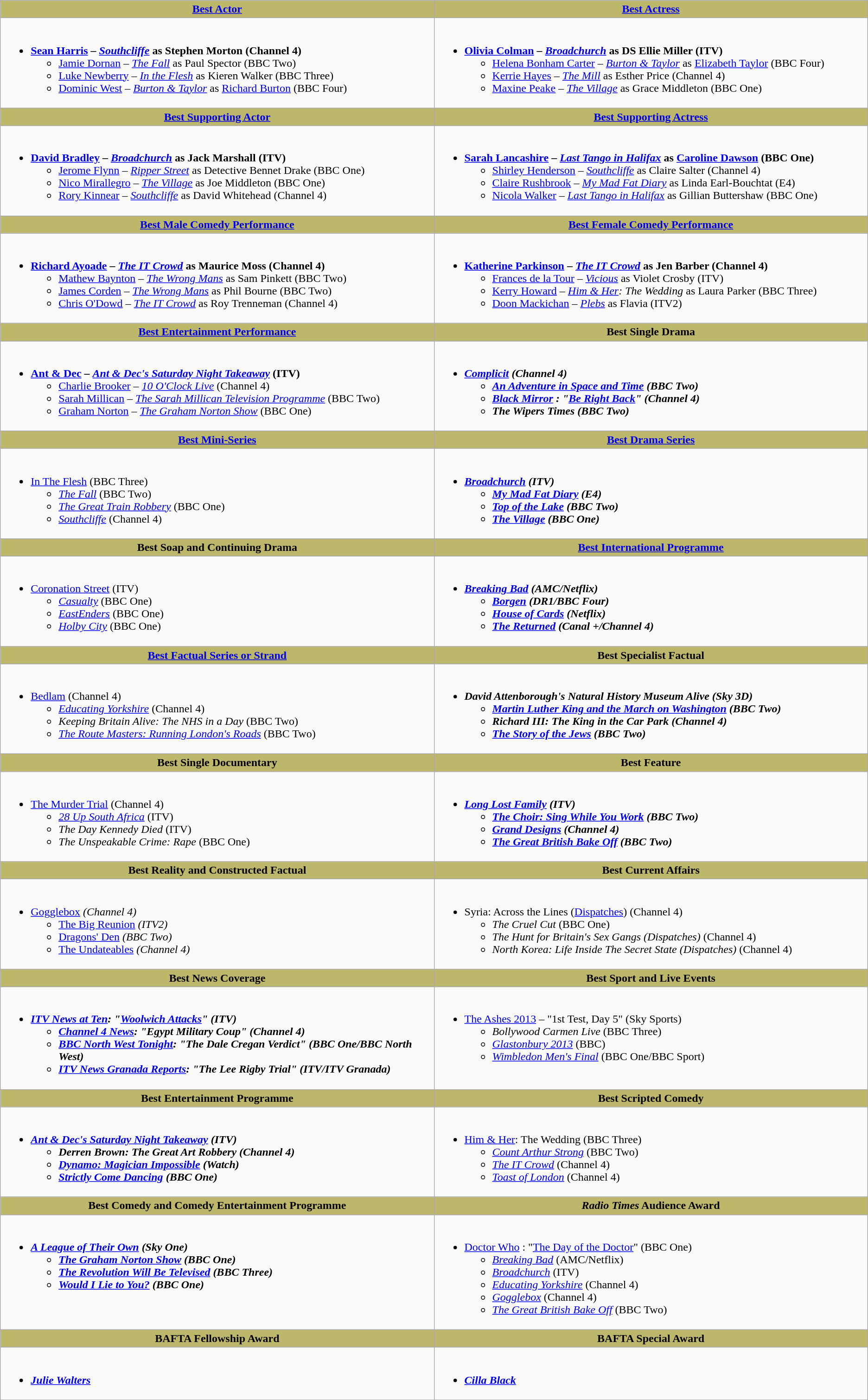<table class=wikitable>
<tr>
<th style="background:#BDB76B; width: 50%"><a href='#'>Best Actor</a></th>
<th style="background:#BDB76B; width: 50%"><a href='#'>Best Actress</a></th>
</tr>
<tr>
<td valign="top"><br><ul><li><strong><a href='#'>Sean Harris</a> – <em><a href='#'>Southcliffe</a></em> as Stephen Morton (Channel 4)</strong><ul><li><a href='#'>Jamie Dornan</a> – <em><a href='#'>The Fall</a></em> as Paul Spector (BBC Two)</li><li><a href='#'>Luke Newberry</a> – <em><a href='#'>In the Flesh</a></em> as Kieren Walker (BBC Three)</li><li><a href='#'>Dominic West</a> – <em><a href='#'>Burton & Taylor</a></em> as <a href='#'>Richard Burton</a> (BBC Four)</li></ul></li></ul></td>
<td valign="top"><br><ul><li><strong><a href='#'>Olivia Colman</a> – <em><a href='#'>Broadchurch</a></em> as DS Ellie Miller (ITV)</strong><ul><li><a href='#'>Helena Bonham Carter</a> – <em><a href='#'>Burton & Taylor</a></em> as <a href='#'>Elizabeth Taylor</a> (BBC Four)</li><li><a href='#'>Kerrie Hayes</a> – <em><a href='#'>The Mill</a></em> as Esther Price (Channel 4)</li><li><a href='#'>Maxine Peake</a> – <em><a href='#'>The Village</a></em> as Grace Middleton (BBC One)</li></ul></li></ul></td>
</tr>
<tr>
<th style="background:#BDB76B;"><a href='#'>Best Supporting Actor</a></th>
<th style="background:#BDB76B;"><a href='#'>Best Supporting Actress</a></th>
</tr>
<tr>
<td valign="top"><br><ul><li><strong><a href='#'>David Bradley</a> – <em><a href='#'>Broadchurch</a></em> as Jack Marshall (ITV)</strong><ul><li><a href='#'>Jerome Flynn</a> – <em><a href='#'>Ripper Street</a></em> as Detective Bennet Drake (BBC One)</li><li><a href='#'>Nico Mirallegro</a> – <em><a href='#'>The Village</a></em> as Joe Middleton (BBC One)</li><li><a href='#'>Rory Kinnear</a> – <em><a href='#'>Southcliffe</a></em> as David Whitehead (Channel 4)</li></ul></li></ul></td>
<td valign="top"><br><ul><li><strong><a href='#'>Sarah Lancashire</a> – <em><a href='#'>Last Tango in Halifax</a></em> as <a href='#'>Caroline Dawson</a> (BBC One)</strong><ul><li><a href='#'>Shirley Henderson</a> – <em><a href='#'>Southcliffe</a></em> as Claire Salter (Channel 4)</li><li><a href='#'>Claire Rushbrook</a> – <em><a href='#'>My Mad Fat Diary</a></em> as Linda Earl-Bouchtat (E4)</li><li><a href='#'>Nicola Walker</a> – <em><a href='#'>Last Tango in Halifax</a></em> as Gillian Buttershaw (BBC One)</li></ul></li></ul></td>
</tr>
<tr>
<th style="background:#BDB76B;"><a href='#'>Best Male Comedy Performance</a></th>
<th style="background:#BDB76B;"><a href='#'>Best Female Comedy Performance</a></th>
</tr>
<tr>
<td valign="top"><br><ul><li><strong><a href='#'>Richard Ayoade</a> – <em><a href='#'>The IT Crowd</a></em> as Maurice Moss (Channel 4)</strong><ul><li><a href='#'>Mathew Baynton</a> – <em><a href='#'>The Wrong Mans</a></em> as Sam Pinkett (BBC Two)</li><li><a href='#'>James Corden</a> – <em><a href='#'>The Wrong Mans</a></em> as Phil Bourne (BBC Two)</li><li><a href='#'>Chris O'Dowd</a> – <em><a href='#'>The IT Crowd</a></em> as Roy Trenneman (Channel 4)</li></ul></li></ul></td>
<td valign="top"><br><ul><li><strong><a href='#'>Katherine Parkinson</a> – <em><a href='#'>The IT Crowd</a></em> as Jen Barber (Channel 4)</strong><ul><li><a href='#'>Frances de la Tour</a> – <em><a href='#'>Vicious</a></em> as Violet Crosby (ITV)</li><li><a href='#'>Kerry Howard</a> – <em><a href='#'>Him & Her</a>: The Wedding</em> as Laura Parker (BBC Three)</li><li><a href='#'>Doon Mackichan</a> – <em><a href='#'>Plebs</a></em> as Flavia (ITV2)</li></ul></li></ul></td>
</tr>
<tr>
<th style="background:#BDB76B;"><a href='#'>Best Entertainment Performance</a></th>
<th style="background:#BDB76B;">Best Single Drama</th>
</tr>
<tr>
<td valign="top"><br><ul><li><strong><a href='#'>Ant & Dec</a> – <em><a href='#'>Ant & Dec's Saturday Night Takeaway</a></em> (ITV)</strong><ul><li><a href='#'>Charlie Brooker</a> – <em><a href='#'>10 O'Clock Live</a></em> (Channel 4)</li><li><a href='#'>Sarah Millican</a> – <em><a href='#'>The Sarah Millican Television Programme</a></em> (BBC Two)</li><li><a href='#'>Graham Norton</a> – <em><a href='#'>The Graham Norton Show</a></em> (BBC One)</li></ul></li></ul></td>
<td valign="top"><br><ul><li><strong><em><a href='#'>Complicit</a><em> (Channel 4)<strong><ul><li></em><a href='#'>An Adventure in Space and Time</a><em> (BBC Two)</li><li></em><a href='#'>Black Mirror</a><em> : "<a href='#'>Be Right Back</a>" (Channel 4)</li><li></em>The Wipers Times<em> (BBC Two)</li></ul></li></ul></td>
</tr>
<tr>
<th style="background:#BDB76B;"><a href='#'>Best Mini-Series</a></th>
<th style="background:#BDB76B;"><a href='#'>Best Drama Series</a></th>
</tr>
<tr>
<td valign="top"><br><ul><li></em></strong><a href='#'>In The Flesh</a></em> (BBC Three)</strong><ul><li><em><a href='#'>The Fall</a></em> (BBC Two)</li><li><em><a href='#'>The Great Train Robbery</a></em> (BBC One)</li><li><em><a href='#'>Southcliffe</a></em> (Channel 4)</li></ul></li></ul></td>
<td valign="top"><br><ul><li><strong><em><a href='#'>Broadchurch</a><em> (ITV)<strong><ul><li></em><a href='#'>My Mad Fat Diary</a><em> (E4)</li><li></em><a href='#'>Top of the Lake</a><em> (BBC Two)</li><li></em><a href='#'>The Village</a><em> (BBC One)</li></ul></li></ul></td>
</tr>
<tr>
<th style="background:#BDB76B;">Best Soap and Continuing Drama</th>
<th style="background:#BDB76B;"><a href='#'>Best International Programme</a></th>
</tr>
<tr>
<td valign="top"><br><ul><li></em></strong><a href='#'>Coronation Street</a></em> (ITV)</strong><ul><li><em><a href='#'>Casualty</a></em> (BBC One)</li><li><em><a href='#'>EastEnders</a></em> (BBC One)</li><li><em><a href='#'>Holby City</a></em> (BBC One)</li></ul></li></ul></td>
<td valign="top"><br><ul><li><strong><em><a href='#'>Breaking Bad</a><em> (AMC/Netflix)<strong><ul><li></em><a href='#'>Borgen</a><em> (DR1/BBC Four)</li><li></em><a href='#'>House of Cards</a><em> (Netflix)</li><li></em><a href='#'>The Returned</a><em> (Canal +/Channel 4)</li></ul></li></ul></td>
</tr>
<tr>
<th style="background:#BDB76B;"><a href='#'>Best Factual Series or Strand</a></th>
<th style="background:#BDB76B;">Best Specialist Factual</th>
</tr>
<tr>
<td valign="top"><br><ul><li></em></strong><a href='#'>Bedlam</a></em> (Channel 4)</strong><ul><li><em><a href='#'>Educating Yorkshire</a></em> (Channel 4)</li><li><em>Keeping Britain Alive: The NHS in a Day</em> (BBC Two)</li><li><em><a href='#'>The Route Masters: Running London's Roads</a></em> (BBC Two)</li></ul></li></ul></td>
<td valign="top"><br><ul><li><strong><em>David Attenborough's Natural History Museum Alive<em> (Sky 3D)<strong><ul><li></em><a href='#'>Martin Luther King and the March on Washington</a><em> (BBC Two)</li><li></em>Richard III: The King in the Car Park<em> (Channel 4)</li><li></em><a href='#'>The Story of the Jews</a><em> (BBC Two)</li></ul></li></ul></td>
</tr>
<tr>
<th style="background:#BDB76B;">Best Single Documentary</th>
<th style="background:#BDB76B;">Best Feature</th>
</tr>
<tr>
<td valign="top"><br><ul><li></em></strong><a href='#'>The Murder Trial</a></em> (Channel 4)</strong><ul><li><em><a href='#'>28 Up South Africa</a></em> (ITV)</li><li><em>The Day Kennedy Died</em> (ITV)</li><li><em>The Unspeakable Crime: Rape</em> (BBC One)</li></ul></li></ul></td>
<td valign="top"><br><ul><li><strong><em><a href='#'>Long Lost Family</a><em> (ITV)<strong><ul><li></em><a href='#'>The Choir: Sing While You Work</a><em> (BBC Two)</li><li></em><a href='#'>Grand Designs</a><em> (Channel 4)</li><li></em><a href='#'>The Great British Bake Off</a><em> (BBC Two)</li></ul></li></ul></td>
</tr>
<tr>
<th style="background:#BDB76B;">Best Reality and Constructed Factual</th>
<th style="background:#BDB76B;">Best Current Affairs</th>
</tr>
<tr>
<td valign="top"><br><ul><li></em><a href='#'>Gogglebox</a><em> (Channel 4)<ul><li></em><a href='#'>The Big Reunion</a><em> (ITV2)</li><li></em><a href='#'>Dragons' Den</a><em> (BBC Two)</li><li></em><a href='#'>The Undateables</a><em> (Channel 4)</li></ul></li></ul></td>
<td valign="top"><br><ul><li></em></strong>Syria: Across the Lines (<a href='#'>Dispatches</a>)</em> (Channel 4)</strong><ul><li><em>The Cruel Cut</em> (BBC One)</li><li><em>The Hunt for Britain's Sex Gangs (Dispatches)</em> (Channel 4)</li><li><em>North Korea: Life Inside The Secret State (Dispatches)</em> (Channel 4)</li></ul></li></ul></td>
</tr>
<tr>
<th style="background:#BDB76B;">Best News Coverage</th>
<th style="background:#BDB76B;">Best Sport and Live Events</th>
</tr>
<tr>
<td valign="top"><br><ul><li><strong><em><a href='#'>ITV News at Ten</a><em>: "<a href='#'>Woolwich Attacks</a>" (ITV)<strong><ul><li></em><a href='#'>Channel 4 News</a><em>: "Egypt Military Coup" (Channel 4)</li><li></em><a href='#'>BBC North West Tonight</a><em>: "The Dale Cregan Verdict" (BBC One/BBC North West)</li><li></em><a href='#'>ITV News Granada Reports</a><em>: "The Lee Rigby Trial" (ITV/ITV Granada)</li></ul></li></ul></td>
<td valign="top"><br><ul><li></em></strong><a href='#'>The Ashes 2013</a></em> – "1st Test, Day 5" (Sky Sports)</strong><ul><li><em>Bollywood Carmen Live</em> (BBC Three)</li><li><em><a href='#'>Glastonbury 2013</a></em> (BBC)</li><li><em><a href='#'>Wimbledon Men's Final</a></em> (BBC One/BBC Sport)</li></ul></li></ul></td>
</tr>
<tr>
<th style="background:#BDB76B;">Best Entertainment Programme</th>
<th style="background:#BDB76B;">Best Scripted Comedy</th>
</tr>
<tr>
<td valign="top"><br><ul><li><strong><em><a href='#'>Ant & Dec's Saturday Night Takeaway</a><em> (ITV)<strong><ul><li></em>Derren Brown: The Great Art Robbery<em> (Channel 4)</li><li></em><a href='#'>Dynamo: Magician Impossible</a><em> (Watch)</li><li></em><a href='#'>Strictly Come Dancing</a><em> (BBC One)</li></ul></li></ul></td>
<td valign="top"><br><ul><li></em></strong><a href='#'>Him & Her</a>: The Wedding</em> (BBC Three)</strong><ul><li><em><a href='#'>Count Arthur Strong</a></em> (BBC Two)</li><li><em><a href='#'>The IT Crowd</a></em> (Channel 4)</li><li><em><a href='#'>Toast of London</a></em> (Channel 4)</li></ul></li></ul></td>
</tr>
<tr>
<th style="background:#BDB76B;">Best Comedy and Comedy Entertainment Programme</th>
<th style="background:#BDB76B;"><em>Radio Times</em> Audience Award</th>
</tr>
<tr>
<td valign="top"><br><ul><li><strong><em><a href='#'>A League of Their Own</a><em> (Sky One)<strong><ul><li></em><a href='#'>The Graham Norton Show</a><em> (BBC One)</li><li></em><a href='#'>The Revolution Will Be Televised</a><em> (BBC Three)</li><li></em><a href='#'>Would I Lie to You?</a><em> (BBC One)</li></ul></li></ul></td>
<td valign="top"><br><ul><li></em></strong><a href='#'>Doctor Who</a></em> : "<a href='#'>The Day of the Doctor</a>" (BBC One)</strong><ul><li><em><a href='#'>Breaking Bad</a></em> (AMC/Netflix)</li><li><em><a href='#'>Broadchurch</a></em> (ITV)</li><li><em><a href='#'>Educating Yorkshire</a></em> (Channel 4)</li><li><em><a href='#'>Gogglebox</a></em> (Channel 4)</li><li><em><a href='#'>The Great British Bake Off</a></em> (BBC Two)</li></ul></li></ul></td>
</tr>
<tr>
<th style="background:#BDB76B;">BAFTA Fellowship Award</th>
<th style="background:#BDB76B;">BAFTA Special Award</th>
</tr>
<tr>
<td valign="top"><br><ul><li><strong><em><a href='#'>Julie Walters</a></em></strong></li></ul></td>
<td valign="top"><br><ul><li><strong><em><a href='#'>Cilla Black</a></em></strong></li></ul></td>
</tr>
</table>
